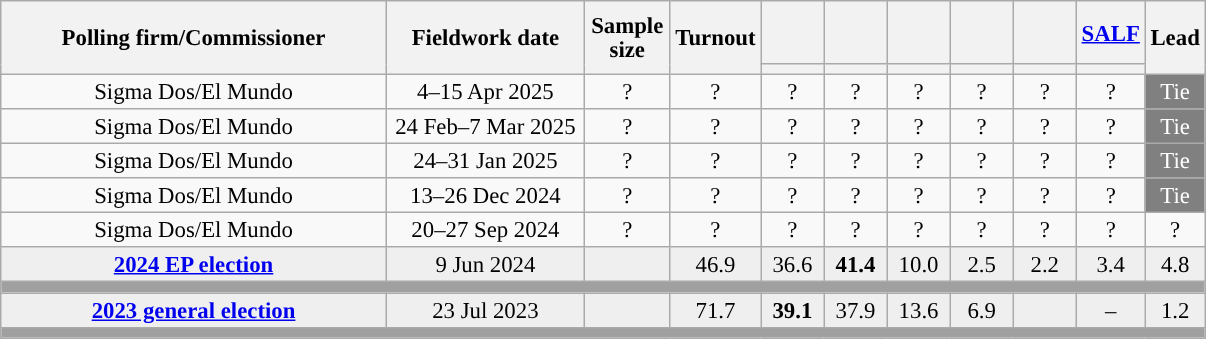<table class="wikitable collapsible collapsed" style="text-align:center; font-size:95%; line-height:16px;">
<tr style="height:42px;">
<th style="width:250px;" rowspan="2">Polling firm/Commissioner</th>
<th style="width:125px;" rowspan="2">Fieldwork date</th>
<th style="width:50px;" rowspan="2">Sample size</th>
<th style="width:45px;" rowspan="2">Turnout</th>
<th style="width:35px;"></th>
<th style="width:35px;"></th>
<th style="width:35px;"></th>
<th style="width:35px;"></th>
<th style="width:35px;"></th>
<th style="width:35px;"><a href='#'>SALF</a></th>
<th style="width:30px;" rowspan="2">Lead</th>
</tr>
<tr>
<th style="color:inherit;background:"></th>
<th style="color:inherit;background:"></th>
<th style="color:inherit;background:"></th>
<th style="color:inherit;background:"></th>
<th style="color:inherit;background:"></th>
<th style="color:inherit;background:"></th>
</tr>
<tr>
<td>Sigma Dos/El Mundo</td>
<td>4–15 Apr 2025</td>
<td>?</td>
<td>?</td>
<td>?<br></td>
<td>?<br></td>
<td>?<br></td>
<td>?<br></td>
<td>?<br></td>
<td>?<br></td>
<td style="background:gray;color:white;">Tie</td>
</tr>
<tr>
<td>Sigma Dos/El Mundo</td>
<td>24 Feb–7 Mar 2025</td>
<td>?</td>
<td>?</td>
<td>?<br></td>
<td>?<br></td>
<td>?<br></td>
<td>?<br></td>
<td>?<br></td>
<td>?<br></td>
<td style="background:gray;color:white;">Tie</td>
</tr>
<tr>
<td>Sigma Dos/El Mundo</td>
<td>24–31 Jan 2025</td>
<td>?</td>
<td>?</td>
<td>?<br></td>
<td>?<br></td>
<td>?<br></td>
<td>?<br></td>
<td>?<br></td>
<td>?<br></td>
<td style="background:gray;color:white;">Tie</td>
</tr>
<tr>
<td>Sigma Dos/El Mundo</td>
<td>13–26 Dec 2024</td>
<td>?</td>
<td>?</td>
<td>?<br></td>
<td>?<br></td>
<td>?<br></td>
<td>?<br></td>
<td>?<br></td>
<td>?<br></td>
<td style="background:gray;color:white;">Tie</td>
</tr>
<tr>
<td>Sigma Dos/El Mundo</td>
<td>20–27 Sep 2024</td>
<td>?</td>
<td>?</td>
<td>?<br></td>
<td>?<br></td>
<td>?<br></td>
<td>?<br></td>
<td>?<br></td>
<td>?<br></td>
<td style="background:">?</td>
</tr>
<tr style="background:#EFEFEF;">
<td><strong><a href='#'>2024 EP election</a></strong></td>
<td>9 Jun 2024</td>
<td></td>
<td>46.9</td>
<td>36.6<br></td>
<td><strong>41.4</strong><br></td>
<td>10.0<br></td>
<td>2.5<br></td>
<td>2.2<br></td>
<td>3.4<br></td>
<td style="background:">4.8</td>
</tr>
<tr>
<td colspan="11" style="background:#A0A0A0"></td>
</tr>
<tr style="background:#EFEFEF;">
<td><strong><a href='#'>2023 general election</a></strong></td>
<td>23 Jul 2023</td>
<td></td>
<td>71.7</td>
<td><strong>39.1</strong><br></td>
<td>37.9<br></td>
<td>13.6<br></td>
<td>6.9<br></td>
<td></td>
<td>–</td>
<td style="background:">1.2</td>
</tr>
<tr>
<td colspan="11" style="background:#A0A0A0"></td>
</tr>
</table>
